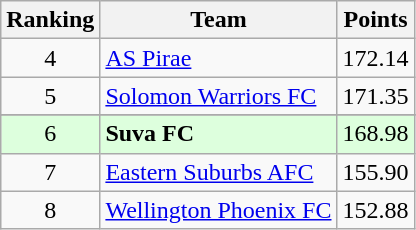<table class="wikitable" style="text-align: center;">
<tr>
<th>Ranking</th>
<th>Team</th>
<th>Points</th>
</tr>
<tr>
<td>4</td>
<td align=left> <a href='#'>AS Pirae</a></td>
<td>172.14</td>
</tr>
<tr>
<td>5</td>
<td align=left> <a href='#'>Solomon Warriors FC</a></td>
<td>171.35</td>
</tr>
<tr>
</tr>
<tr bgcolor="#ddffdd">
<td>6</td>
<td align=left> <strong>Suva FC</strong></td>
<td>168.98</td>
</tr>
<tr>
<td>7</td>
<td align=left> <a href='#'>Eastern Suburbs AFC</a></td>
<td>155.90</td>
</tr>
<tr>
<td>8</td>
<td align=left> <a href='#'>Wellington Phoenix FC</a></td>
<td>152.88</td>
</tr>
</table>
